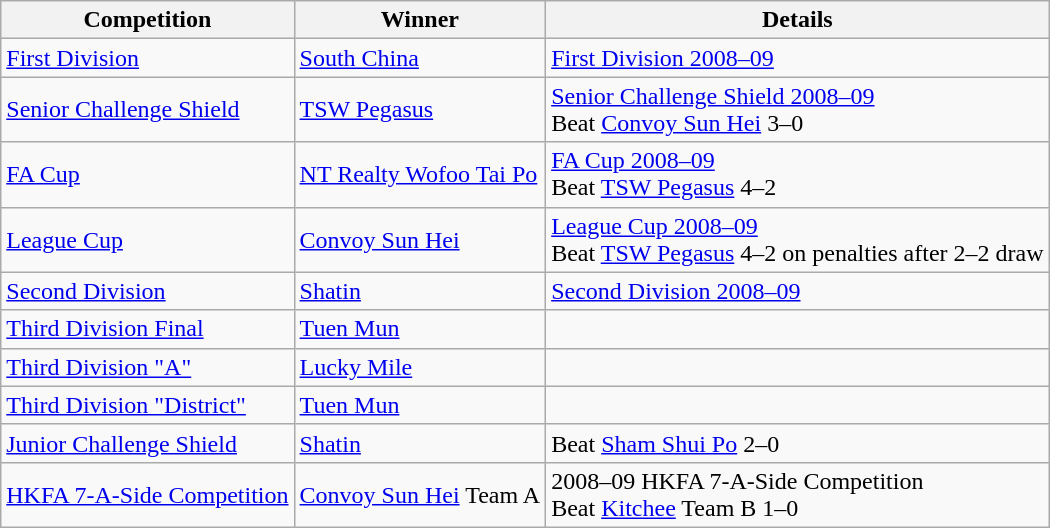<table class="wikitable">
<tr>
<th>Competition</th>
<th>Winner</th>
<th>Details</th>
</tr>
<tr>
<td><a href='#'>First Division</a></td>
<td><a href='#'>South China</a></td>
<td><a href='#'>First Division 2008–09</a></td>
</tr>
<tr>
<td><a href='#'>Senior Challenge Shield</a></td>
<td><a href='#'>TSW Pegasus</a></td>
<td><a href='#'>Senior Challenge Shield 2008–09</a><br>Beat <a href='#'>Convoy Sun Hei</a> 3–0</td>
</tr>
<tr>
<td><a href='#'>FA Cup</a></td>
<td><a href='#'>NT Realty Wofoo Tai Po</a></td>
<td><a href='#'>FA Cup 2008–09</a><br>Beat <a href='#'>TSW Pegasus</a> 4–2</td>
</tr>
<tr>
<td><a href='#'>League Cup</a></td>
<td><a href='#'>Convoy Sun Hei</a></td>
<td><a href='#'>League Cup 2008–09</a><br>Beat <a href='#'>TSW Pegasus</a> 4–2 on penalties after 2–2 draw</td>
</tr>
<tr>
<td><a href='#'>Second Division</a></td>
<td><a href='#'>Shatin</a></td>
<td><a href='#'>Second Division 2008–09</a></td>
</tr>
<tr>
<td><a href='#'>Third Division Final</a></td>
<td><a href='#'>Tuen Mun</a></td>
<td></td>
</tr>
<tr>
<td><a href='#'>Third Division "A"</a></td>
<td><a href='#'>Lucky Mile</a></td>
<td></td>
</tr>
<tr>
<td><a href='#'>Third Division "District"</a></td>
<td><a href='#'>Tuen Mun</a></td>
<td></td>
</tr>
<tr>
<td><a href='#'>Junior Challenge Shield</a></td>
<td><a href='#'>Shatin</a></td>
<td>Beat <a href='#'>Sham Shui Po</a> 2–0</td>
</tr>
<tr>
<td><a href='#'>HKFA 7-A-Side Competition</a></td>
<td><a href='#'>Convoy Sun Hei</a> Team A</td>
<td>2008–09 HKFA 7-A-Side Competition<br>Beat <a href='#'>Kitchee</a> Team B 1–0</td>
</tr>
</table>
